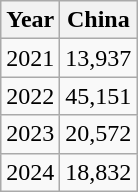<table class="wikitable">
<tr>
<th>Year</th>
<th>China</th>
</tr>
<tr>
<td>2021</td>
<td>13,937</td>
</tr>
<tr>
<td>2022</td>
<td>45,151</td>
</tr>
<tr>
<td>2023</td>
<td>20,572</td>
</tr>
<tr>
<td>2024</td>
<td>18,832</td>
</tr>
</table>
